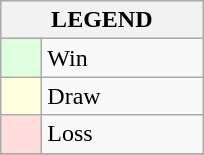<table class="wikitable" border="1">
<tr>
<th colspan="2">LEGEND</th>
</tr>
<tr>
<td style="background:#ddffdd;" width=20> </td>
<td width=100>Win</td>
</tr>
<tr>
<td style="background:#ffffdd"  width=20> </td>
<td width=100>Draw</td>
</tr>
<tr>
<td style="background:#ffdddd;" width=20> </td>
<td width=100>Loss</td>
</tr>
<tr>
</tr>
</table>
